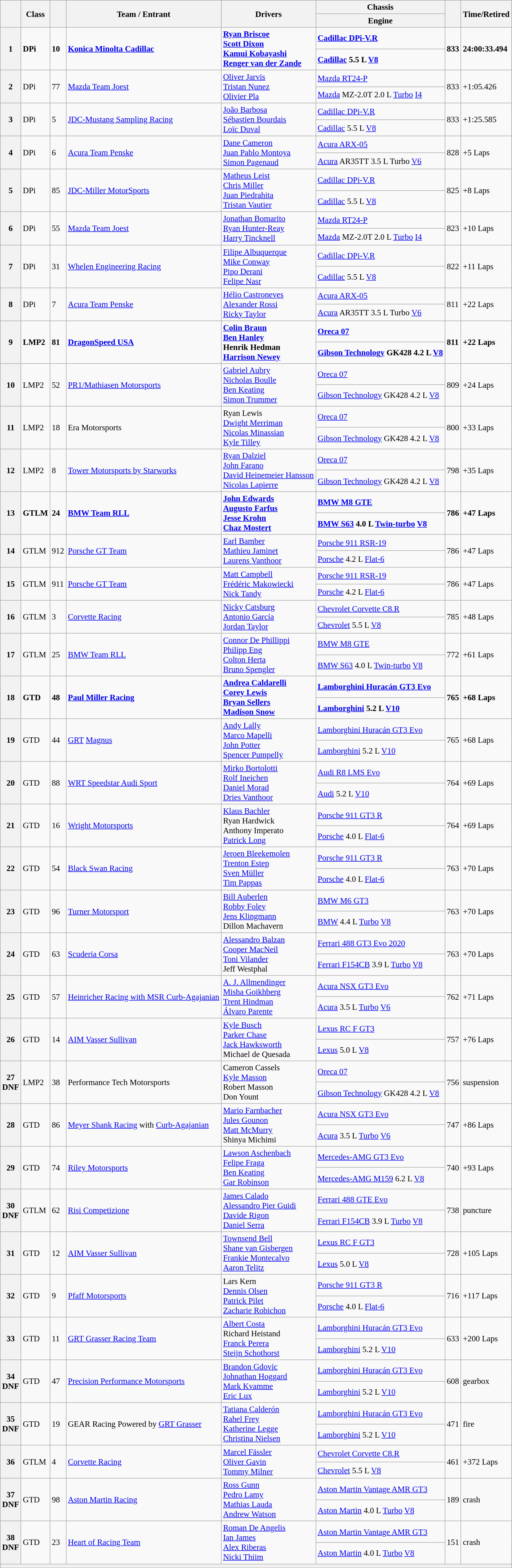<table class="wikitable" style="font-size: 95%;">
<tr>
<th rowspan="2"></th>
<th rowspan="2">Class</th>
<th rowspan="2" class="unsortable"></th>
<th rowspan="2" class="unsortable">Team / Entrant</th>
<th rowspan="2" class="unsortable">Drivers</th>
<th scope="col" class="unsortable">Chassis</th>
<th rowspan="2" class="unsortable"></th>
<th rowspan="2" class="unsortable">Time/Retired</th>
</tr>
<tr>
<th>Engine</th>
</tr>
<tr style="font-weight:bold">
<th rowspan=2>1</th>
<td rowspan=2>DPi</td>
<td rowspan=2>10</td>
<td rowspan=2> <a href='#'>Konica Minolta Cadillac</a></td>
<td rowspan=2> <a href='#'>Ryan Briscoe</a><br> <a href='#'>Scott Dixon</a><br> <a href='#'>Kamui Kobayashi</a><br> <a href='#'>Renger van der Zande</a></td>
<td><a href='#'>Cadillac DPi-V.R</a></td>
<td rowspan=2>833</td>
<td rowspan=2>24:00:33.494</td>
</tr>
<tr style="font-weight:bold">
<td><a href='#'>Cadillac</a> 5.5 L <a href='#'>V8</a></td>
</tr>
<tr>
<th rowspan=2>2</th>
<td rowspan=2>DPi</td>
<td rowspan=2>77</td>
<td rowspan=2> <a href='#'>Mazda Team Joest</a></td>
<td rowspan=2> <a href='#'>Oliver Jarvis</a><br> <a href='#'>Tristan Nunez</a><br> <a href='#'>Olivier Pla</a></td>
<td><a href='#'>Mazda RT24-P</a></td>
<td rowspan=2>833</td>
<td rowspan=2>+1:05.426</td>
</tr>
<tr>
<td><a href='#'>Mazda</a> MZ-2.0T 2.0 L <a href='#'>Turbo</a> <a href='#'>I4</a></td>
</tr>
<tr>
<th rowspan=2>3</th>
<td rowspan=2>DPi</td>
<td rowspan=2>5</td>
<td rowspan=2> <a href='#'>JDC-Mustang Sampling Racing</a></td>
<td rowspan=2> <a href='#'>João Barbosa</a><br> <a href='#'>Sébastien Bourdais</a><br> <a href='#'>Loïc Duval</a></td>
<td><a href='#'>Cadillac DPi-V.R</a></td>
<td rowspan=2>833</td>
<td rowspan=2>+1:25.585</td>
</tr>
<tr>
<td><a href='#'>Cadillac</a> 5.5 L <a href='#'>V8</a></td>
</tr>
<tr>
<th rowspan=2>4</th>
<td rowspan=2>DPi</td>
<td rowspan=2>6</td>
<td rowspan=2> <a href='#'>Acura Team Penske</a></td>
<td rowspan=2> <a href='#'>Dane Cameron</a><br> <a href='#'>Juan Pablo Montoya</a><br> <a href='#'>Simon Pagenaud</a></td>
<td><a href='#'>Acura ARX-05</a></td>
<td rowspan=2>828</td>
<td rowspan=2>+5 Laps</td>
</tr>
<tr>
<td><a href='#'>Acura</a> AR35TT 3.5 L Turbo <a href='#'>V6</a></td>
</tr>
<tr>
<th rowspan=2>5</th>
<td rowspan=2>DPi</td>
<td rowspan=2>85</td>
<td rowspan=2> <a href='#'>JDC-Miller MotorSports</a></td>
<td rowspan=2> <a href='#'>Matheus Leist</a><br> <a href='#'>Chris Miller</a><br> <a href='#'>Juan Piedrahita</a><br> <a href='#'>Tristan Vautier</a></td>
<td><a href='#'>Cadillac DPi-V.R</a></td>
<td rowspan=2>825</td>
<td rowspan=2>+8 Laps</td>
</tr>
<tr>
<td><a href='#'>Cadillac</a> 5.5 L <a href='#'>V8</a></td>
</tr>
<tr>
<th rowspan=2>6</th>
<td rowspan=2>DPi</td>
<td rowspan=2>55</td>
<td rowspan=2> <a href='#'>Mazda Team Joest</a></td>
<td rowspan=2> <a href='#'>Jonathan Bomarito</a><br> <a href='#'>Ryan Hunter-Reay</a><br> <a href='#'>Harry Tincknell</a></td>
<td><a href='#'>Mazda RT24-P</a></td>
<td rowspan=2>823</td>
<td rowspan=2>+10 Laps</td>
</tr>
<tr>
<td><a href='#'>Mazda</a> MZ-2.0T 2.0 L <a href='#'>Turbo</a> <a href='#'>I4</a></td>
</tr>
<tr>
<th rowspan=2>7</th>
<td rowspan=2>DPi</td>
<td rowspan=2>31</td>
<td rowspan=2> <a href='#'>Whelen Engineering Racing</a></td>
<td rowspan=2> <a href='#'>Filipe Albuquerque</a><br> <a href='#'>Mike Conway</a><br> <a href='#'>Pipo Derani</a><br> <a href='#'>Felipe Nasr</a></td>
<td><a href='#'>Cadillac DPi-V.R</a></td>
<td rowspan=2>822</td>
<td rowspan=2>+11 Laps</td>
</tr>
<tr>
<td><a href='#'>Cadillac</a> 5.5 L <a href='#'>V8</a></td>
</tr>
<tr>
<th rowspan=2>8</th>
<td rowspan=2>DPi</td>
<td rowspan=2>7</td>
<td rowspan=2> <a href='#'>Acura Team Penske</a></td>
<td rowspan=2> <a href='#'>Hélio Castroneves</a><br> <a href='#'>Alexander Rossi</a><br> <a href='#'>Ricky Taylor</a></td>
<td><a href='#'>Acura ARX-05</a></td>
<td rowspan=2>811</td>
<td rowspan=2>+22 Laps</td>
</tr>
<tr>
<td><a href='#'>Acura</a> AR35TT 3.5 L Turbo <a href='#'>V6</a></td>
</tr>
<tr style="font-weight:bold">
<th rowspan=2>9</th>
<td rowspan=2>LMP2</td>
<td rowspan=2>81</td>
<td rowspan=2> <a href='#'>DragonSpeed USA</a></td>
<td rowspan=2> <a href='#'>Colin Braun</a><br> <a href='#'>Ben Hanley</a><br> Henrik Hedman<br> <a href='#'>Harrison Newey</a></td>
<td><a href='#'>Oreca 07</a></td>
<td rowspan=2>811</td>
<td rowspan=2>+22 Laps</td>
</tr>
<tr style="font-weight:bold">
<td><a href='#'>Gibson Technology</a> GK428 4.2 L <a href='#'>V8</a></td>
</tr>
<tr>
<th rowspan=2>10</th>
<td rowspan=2>LMP2</td>
<td rowspan=2>52</td>
<td rowspan=2> <a href='#'>PR1/Mathiasen Motorsports</a></td>
<td rowspan=2> <a href='#'>Gabriel Aubry</a><br> <a href='#'>Nicholas Boulle</a><br> <a href='#'>Ben Keating</a><br> <a href='#'>Simon Trummer</a></td>
<td><a href='#'>Oreca 07</a></td>
<td rowspan=2>809</td>
<td rowspan=2>+24 Laps</td>
</tr>
<tr>
<td><a href='#'>Gibson Technology</a> GK428 4.2 L <a href='#'>V8</a></td>
</tr>
<tr>
<th rowspan=2>11</th>
<td rowspan=2>LMP2</td>
<td rowspan=2>18</td>
<td rowspan=2> Era Motorsports</td>
<td rowspan=2> Ryan Lewis<br> <a href='#'>Dwight Merriman</a><br> <a href='#'>Nicolas Minassian</a><br> <a href='#'>Kyle Tilley</a></td>
<td><a href='#'>Oreca 07</a></td>
<td rowspan=2>800</td>
<td rowspan=2>+33 Laps</td>
</tr>
<tr>
<td><a href='#'>Gibson Technology</a> GK428 4.2 L <a href='#'>V8</a></td>
</tr>
<tr>
<th rowspan=2>12</th>
<td rowspan=2>LMP2</td>
<td rowspan=2>8</td>
<td rowspan=2> <a href='#'>Tower Motorsports by Starworks</a></td>
<td rowspan=2> <a href='#'>Ryan Dalziel</a><br> <a href='#'>John Farano</a><br> <a href='#'>David Heinemeier Hansson</a><br> <a href='#'>Nicolas Lapierre</a></td>
<td><a href='#'>Oreca 07</a></td>
<td rowspan=2>798</td>
<td rowspan=2>+35 Laps</td>
</tr>
<tr>
<td><a href='#'>Gibson Technology</a> GK428 4.2 L <a href='#'>V8</a></td>
</tr>
<tr style="font-weight:bold">
<th rowspan=2>13</th>
<td rowspan=2>GTLM</td>
<td rowspan=2>24</td>
<td rowspan=2> <a href='#'>BMW Team RLL</a></td>
<td rowspan=2> <a href='#'>John Edwards</a><br> <a href='#'>Augusto Farfus</a><br> <a href='#'>Jesse Krohn</a><br> <a href='#'>Chaz Mostert</a></td>
<td><a href='#'>BMW M8 GTE</a></td>
<td rowspan=2>786</td>
<td rowspan=2>+47 Laps</td>
</tr>
<tr style="font-weight:bold">
<td><a href='#'>BMW S63</a> 4.0 L <a href='#'>Twin-turbo</a> <a href='#'>V8</a></td>
</tr>
<tr>
<th rowspan=2>14</th>
<td rowspan=2>GTLM</td>
<td rowspan=2>912</td>
<td rowspan=2> <a href='#'>Porsche GT Team</a></td>
<td rowspan=2> <a href='#'>Earl Bamber</a><br> <a href='#'>Mathieu Jaminet</a><br> <a href='#'>Laurens Vanthoor</a></td>
<td><a href='#'>Porsche 911 RSR-19</a></td>
<td rowspan=2>786</td>
<td rowspan=2>+47 Laps</td>
</tr>
<tr>
<td><a href='#'>Porsche</a> 4.2 L <a href='#'>Flat-6</a></td>
</tr>
<tr>
<th rowspan=2>15</th>
<td rowspan=2>GTLM</td>
<td rowspan=2>911</td>
<td rowspan=2> <a href='#'>Porsche GT Team</a></td>
<td rowspan=2> <a href='#'>Matt Campbell</a><br> <a href='#'>Frédéric Makowiecki</a><br> <a href='#'>Nick Tandy</a></td>
<td><a href='#'>Porsche 911 RSR-19</a></td>
<td rowspan=2>786</td>
<td rowspan=2>+47 Laps</td>
</tr>
<tr>
<td><a href='#'>Porsche</a> 4.2 L <a href='#'>Flat-6</a></td>
</tr>
<tr>
<th rowspan=2>16</th>
<td rowspan=2>GTLM</td>
<td rowspan=2>3</td>
<td rowspan=2> <a href='#'>Corvette Racing</a></td>
<td rowspan=2> <a href='#'>Nicky Catsburg</a><br> <a href='#'>Antonio García</a><br> <a href='#'>Jordan Taylor</a></td>
<td><a href='#'>Chevrolet Corvette C8.R</a></td>
<td rowspan=2>785</td>
<td rowspan=2>+48 Laps</td>
</tr>
<tr>
<td><a href='#'>Chevrolet</a> 5.5 L <a href='#'>V8</a></td>
</tr>
<tr>
<th rowspan=2>17</th>
<td rowspan=2>GTLM</td>
<td rowspan=2>25</td>
<td rowspan=2> <a href='#'>BMW Team RLL</a></td>
<td rowspan=2> <a href='#'>Connor De Phillippi</a><br> <a href='#'>Philipp Eng</a><br> <a href='#'>Colton Herta</a><br> <a href='#'>Bruno Spengler</a></td>
<td><a href='#'>BMW M8 GTE</a></td>
<td rowspan=2>772</td>
<td rowspan=2>+61 Laps</td>
</tr>
<tr>
<td><a href='#'>BMW S63</a> 4.0 L <a href='#'>Twin-turbo</a> <a href='#'>V8</a></td>
</tr>
<tr style="font-weight:bold">
<th rowspan=2>18</th>
<td rowspan=2>GTD</td>
<td rowspan=2>48</td>
<td rowspan=2> <a href='#'>Paul Miller Racing</a></td>
<td rowspan=2> <a href='#'>Andrea Caldarelli</a><br> <a href='#'>Corey Lewis</a><br> <a href='#'>Bryan Sellers</a><br> <a href='#'>Madison Snow</a></td>
<td><a href='#'>Lamborghini Huracán GT3 Evo</a></td>
<td rowspan=2>765</td>
<td rowspan=2>+68 Laps</td>
</tr>
<tr style="font-weight:bold">
<td><a href='#'>Lamborghini</a> 5.2 L <a href='#'>V10</a></td>
</tr>
<tr>
<th rowspan=2>19</th>
<td rowspan=2>GTD</td>
<td rowspan=2>44</td>
<td rowspan=2> <a href='#'>GRT</a> <a href='#'>Magnus</a></td>
<td rowspan=2> <a href='#'>Andy Lally</a><br> <a href='#'>Marco Mapelli</a><br> <a href='#'>John Potter</a><br> <a href='#'>Spencer Pumpelly</a></td>
<td><a href='#'>Lamborghini Huracán GT3 Evo</a></td>
<td rowspan=2>765</td>
<td rowspan=2>+68 Laps</td>
</tr>
<tr>
<td><a href='#'>Lamborghini</a> 5.2 L <a href='#'>V10</a></td>
</tr>
<tr>
<th rowspan=2>20</th>
<td rowspan=2>GTD</td>
<td rowspan=2>88</td>
<td rowspan=2> <a href='#'>WRT Speedstar Audi Sport</a></td>
<td rowspan=2> <a href='#'>Mirko Bortolotti</a><br> <a href='#'>Rolf Ineichen</a><br> <a href='#'>Daniel Morad</a><br> <a href='#'>Dries Vanthoor</a></td>
<td><a href='#'>Audi R8 LMS Evo</a></td>
<td rowspan=2>764</td>
<td rowspan=2>+69 Laps</td>
</tr>
<tr>
<td><a href='#'>Audi</a> 5.2 L <a href='#'>V10</a></td>
</tr>
<tr>
<th rowspan=2>21</th>
<td rowspan=2>GTD</td>
<td rowspan=2>16</td>
<td rowspan=2> <a href='#'>Wright Motorsports</a></td>
<td rowspan=2> <a href='#'>Klaus Bachler</a><br> Ryan Hardwick<br> Anthony Imperato<br> <a href='#'>Patrick Long</a></td>
<td><a href='#'>Porsche 911 GT3 R</a></td>
<td rowspan=2>764</td>
<td rowspan=2>+69 Laps</td>
</tr>
<tr>
<td><a href='#'>Porsche</a> 4.0 L <a href='#'>Flat-6</a></td>
</tr>
<tr>
<th rowspan=2>22</th>
<td rowspan=2>GTD</td>
<td rowspan=2>54</td>
<td rowspan=2> <a href='#'>Black Swan Racing</a></td>
<td rowspan=2> <a href='#'>Jeroen Bleekemolen</a><br> <a href='#'>Trenton Estep</a><br> <a href='#'>Sven Müller</a><br> <a href='#'>Tim Pappas</a></td>
<td><a href='#'>Porsche 911 GT3 R</a></td>
<td rowspan=2>763</td>
<td rowspan=2>+70 Laps</td>
</tr>
<tr>
<td><a href='#'>Porsche</a> 4.0 L <a href='#'>Flat-6</a></td>
</tr>
<tr>
<th rowspan=2>23</th>
<td rowspan=2>GTD</td>
<td rowspan=2>96</td>
<td rowspan=2> <a href='#'>Turner Motorsport</a></td>
<td rowspan=2> <a href='#'>Bill Auberlen</a><br> <a href='#'>Robby Foley</a><br> <a href='#'>Jens Klingmann</a><br> Dillon Machavern</td>
<td><a href='#'>BMW M6 GT3</a></td>
<td rowspan=2>763</td>
<td rowspan=2>+70 Laps</td>
</tr>
<tr>
<td><a href='#'>BMW</a> 4.4 L <a href='#'>Turbo</a> <a href='#'>V8</a></td>
</tr>
<tr>
<th rowspan=2>24</th>
<td rowspan=2>GTD</td>
<td rowspan=2>63</td>
<td rowspan=2> <a href='#'>Scuderia Corsa</a></td>
<td rowspan=2> <a href='#'>Alessandro Balzan</a><br> <a href='#'>Cooper MacNeil</a><br> <a href='#'>Toni Vilander</a><br> Jeff Westphal</td>
<td><a href='#'>Ferrari 488 GT3 Evo 2020</a></td>
<td rowspan=2>763</td>
<td rowspan=2>+70 Laps</td>
</tr>
<tr>
<td><a href='#'>Ferrari F154CB</a> 3.9 L <a href='#'>Turbo</a> <a href='#'>V8</a></td>
</tr>
<tr>
<th rowspan=2>25</th>
<td rowspan=2>GTD</td>
<td rowspan=2>57</td>
<td rowspan=2> <a href='#'>Heinricher Racing with MSR Curb-Agajanian</a></td>
<td rowspan=2> <a href='#'>A. J. Allmendinger</a><br> <a href='#'>Misha Goikhberg</a><br> <a href='#'>Trent Hindman</a><br> <a href='#'>Álvaro Parente</a></td>
<td><a href='#'>Acura NSX GT3 Evo</a></td>
<td rowspan=2>762</td>
<td rowspan=2>+71 Laps</td>
</tr>
<tr>
<td><a href='#'>Acura</a> 3.5 L <a href='#'>Turbo</a> <a href='#'>V6</a></td>
</tr>
<tr>
<th rowspan=2>26</th>
<td rowspan=2>GTD</td>
<td rowspan=2>14</td>
<td rowspan=2> <a href='#'>AIM Vasser Sullivan</a></td>
<td rowspan=2> <a href='#'>Kyle Busch</a><br> <a href='#'>Parker Chase</a><br> <a href='#'>Jack Hawksworth</a><br> Michael de Quesada</td>
<td><a href='#'>Lexus RC F GT3</a></td>
<td rowspan=2>757</td>
<td rowspan=2>+76 Laps</td>
</tr>
<tr>
<td><a href='#'>Lexus</a> 5.0 L <a href='#'>V8</a></td>
</tr>
<tr>
<th rowspan=2>27<br>DNF</th>
<td rowspan=2>LMP2</td>
<td rowspan=2>38</td>
<td rowspan=2> Performance Tech Motorsports</td>
<td rowspan=2> Cameron Cassels<br> <a href='#'>Kyle Masson</a><br> Robert Masson<br> Don Yount</td>
<td><a href='#'>Oreca 07</a></td>
<td rowspan=2>756</td>
<td rowspan=2>suspension</td>
</tr>
<tr>
<td><a href='#'>Gibson Technology</a> GK428 4.2 L <a href='#'>V8</a></td>
</tr>
<tr>
<th rowspan=2>28</th>
<td rowspan=2>GTD</td>
<td rowspan=2>86</td>
<td rowspan=2> <a href='#'>Meyer Shank Racing</a> with <a href='#'>Curb-Agajanian</a></td>
<td rowspan=2> <a href='#'>Mario Farnbacher</a><br> <a href='#'>Jules Gounon</a><br> <a href='#'>Matt McMurry</a><br> Shinya Michimi</td>
<td><a href='#'>Acura NSX GT3 Evo</a></td>
<td rowspan=2>747</td>
<td rowspan=2>+86 Laps</td>
</tr>
<tr>
<td><a href='#'>Acura</a> 3.5 L <a href='#'>Turbo</a> <a href='#'>V6</a></td>
</tr>
<tr>
<th rowspan=2>29</th>
<td rowspan=2>GTD</td>
<td rowspan=2>74</td>
<td rowspan=2> <a href='#'>Riley Motorsports</a></td>
<td rowspan=2> <a href='#'>Lawson Aschenbach</a><br> <a href='#'>Felipe Fraga</a><br> <a href='#'>Ben Keating</a><br> <a href='#'>Gar Robinson</a></td>
<td><a href='#'>Mercedes-AMG GT3 Evo</a></td>
<td rowspan=2>740</td>
<td rowspan=2>+93 Laps</td>
</tr>
<tr>
<td><a href='#'>Mercedes-AMG M159</a> 6.2 L <a href='#'>V8</a></td>
</tr>
<tr>
<th rowspan=2>30<br>DNF</th>
<td rowspan=2>GTLM</td>
<td rowspan=2>62</td>
<td rowspan=2> <a href='#'>Risi Competizione</a></td>
<td rowspan=2> <a href='#'>James Calado</a><br> <a href='#'>Alessandro Pier Guidi</a><br> <a href='#'>Davide Rigon</a><br> <a href='#'>Daniel Serra</a></td>
<td><a href='#'>Ferrari 488 GTE Evo</a></td>
<td rowspan=2>738</td>
<td rowspan=2>puncture</td>
</tr>
<tr>
<td><a href='#'>Ferrari F154CB</a> 3.9 L <a href='#'>Turbo</a> <a href='#'>V8</a></td>
</tr>
<tr>
<th rowspan=2>31</th>
<td rowspan=2>GTD</td>
<td rowspan=2>12</td>
<td rowspan=2> <a href='#'>AIM Vasser Sullivan</a></td>
<td rowspan=2> <a href='#'>Townsend Bell</a><br> <a href='#'>Shane van Gisbergen</a><br> <a href='#'>Frankie Montecalvo</a><br> <a href='#'>Aaron Telitz</a></td>
<td><a href='#'>Lexus RC F GT3</a></td>
<td rowspan=2>728</td>
<td rowspan=2>+105 Laps</td>
</tr>
<tr>
<td><a href='#'>Lexus</a> 5.0 L <a href='#'>V8</a></td>
</tr>
<tr>
<th rowspan=2>32</th>
<td rowspan=2>GTD</td>
<td rowspan=2>9</td>
<td rowspan=2> <a href='#'>Pfaff Motorsports</a></td>
<td rowspan=2> Lars Kern<br> <a href='#'>Dennis Olsen</a><br> <a href='#'>Patrick Pilet</a><br> <a href='#'>Zacharie Robichon</a></td>
<td><a href='#'>Porsche 911 GT3 R</a></td>
<td rowspan=2>716</td>
<td rowspan=2>+117 Laps</td>
</tr>
<tr>
<td><a href='#'>Porsche</a> 4.0 L <a href='#'>Flat-6</a></td>
</tr>
<tr>
<th rowspan=2>33</th>
<td rowspan=2>GTD</td>
<td rowspan=2>11</td>
<td rowspan=2> <a href='#'>GRT Grasser Racing Team</a></td>
<td rowspan=2> <a href='#'>Albert Costa</a><br> Richard Heistand<br> <a href='#'>Franck Perera</a><br> <a href='#'>Steijn Schothorst</a></td>
<td><a href='#'>Lamborghini Huracán GT3 Evo</a></td>
<td rowspan=2>633</td>
<td rowspan=2>+200 Laps</td>
</tr>
<tr>
<td><a href='#'>Lamborghini</a> 5.2 L <a href='#'>V10</a></td>
</tr>
<tr>
<th rowspan=2>34<br>DNF</th>
<td rowspan=2>GTD</td>
<td rowspan=2>47</td>
<td rowspan=2> <a href='#'>Precision Performance Motorsports</a></td>
<td rowspan=2> <a href='#'>Brandon Gdovic</a><br> <a href='#'>Johnathan Hoggard</a><br> <a href='#'>Mark Kvamme</a><br> <a href='#'>Eric Lux</a></td>
<td><a href='#'>Lamborghini Huracán GT3 Evo</a></td>
<td rowspan=2>608</td>
<td rowspan=2>gearbox</td>
</tr>
<tr>
<td><a href='#'>Lamborghini</a> 5.2 L <a href='#'>V10</a></td>
</tr>
<tr>
<th rowspan=2>35<br>DNF</th>
<td rowspan=2>GTD</td>
<td rowspan=2>19</td>
<td rowspan=2> GEAR Racing Powered by <a href='#'>GRT Grasser</a></td>
<td rowspan=2> <a href='#'>Tatiana Calderón</a><br> <a href='#'>Rahel Frey</a><br> <a href='#'>Katherine Legge</a><br> <a href='#'>Christina Nielsen</a></td>
<td><a href='#'>Lamborghini Huracán GT3 Evo</a></td>
<td rowspan=2>471</td>
<td rowspan=2>fire</td>
</tr>
<tr>
<td><a href='#'>Lamborghini</a> 5.2 L <a href='#'>V10</a></td>
</tr>
<tr>
<th rowspan=2>36</th>
<td rowspan=2>GTLM</td>
<td rowspan=2>4</td>
<td rowspan=2> <a href='#'>Corvette Racing</a></td>
<td rowspan=2> <a href='#'>Marcel Fässler</a><br> <a href='#'>Oliver Gavin</a><br> <a href='#'>Tommy Milner</a></td>
<td><a href='#'>Chevrolet Corvette C8.R</a></td>
<td rowspan=2>461</td>
<td rowspan=2>+372 Laps</td>
</tr>
<tr>
<td><a href='#'>Chevrolet</a> 5.5 L <a href='#'>V8</a></td>
</tr>
<tr>
<th rowspan=2>37<br>DNF</th>
<td rowspan=2>GTD</td>
<td rowspan=2>98</td>
<td rowspan=2> <a href='#'>Aston Martin Racing</a></td>
<td rowspan=2> <a href='#'>Ross Gunn</a><br> <a href='#'>Pedro Lamy</a><br> <a href='#'>Mathias Lauda</a><br> <a href='#'>Andrew Watson</a></td>
<td><a href='#'>Aston Martin Vantage AMR GT3</a></td>
<td rowspan=2>189</td>
<td rowspan=2>crash</td>
</tr>
<tr>
<td><a href='#'>Aston Martin</a> 4.0 L <a href='#'>Turbo</a> <a href='#'>V8</a></td>
</tr>
<tr>
<th rowspan=2>38<br>DNF</th>
<td rowspan=2>GTD</td>
<td rowspan=2>23</td>
<td rowspan=2> <a href='#'>Heart of Racing Team</a></td>
<td rowspan=2> <a href='#'>Roman De Angelis</a><br> <a href='#'>Ian James</a><br> <a href='#'>Alex Riberas</a><br> <a href='#'>Nicki Thiim</a></td>
<td><a href='#'>Aston Martin Vantage AMR GT3</a></td>
<td rowspan=2>151</td>
<td rowspan=2>crash</td>
</tr>
<tr>
<td><a href='#'>Aston Martin</a> 4.0 L <a href='#'>Turbo</a> <a href='#'>V8</a></td>
</tr>
<tr>
<th colspan=8></th>
</tr>
<tr>
</tr>
</table>
